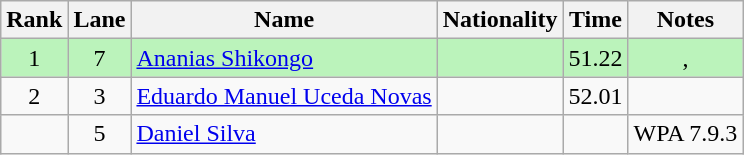<table class="wikitable sortable" style="text-align:center">
<tr>
<th>Rank</th>
<th>Lane</th>
<th>Name</th>
<th>Nationality</th>
<th>Time</th>
<th>Notes</th>
</tr>
<tr bgcolor=bbf3bb>
<td>1</td>
<td>7</td>
<td align="left"><a href='#'>Ananias Shikongo</a></td>
<td align="left"></td>
<td>51.22</td>
<td>, </td>
</tr>
<tr>
<td>2</td>
<td>3</td>
<td align="left"><a href='#'>Eduardo Manuel Uceda Novas</a></td>
<td align="left"></td>
<td>52.01</td>
<td></td>
</tr>
<tr>
<td></td>
<td>5</td>
<td align="left"><a href='#'>Daniel Silva</a></td>
<td align="left"></td>
<td></td>
<td>WPA 7.9.3</td>
</tr>
</table>
